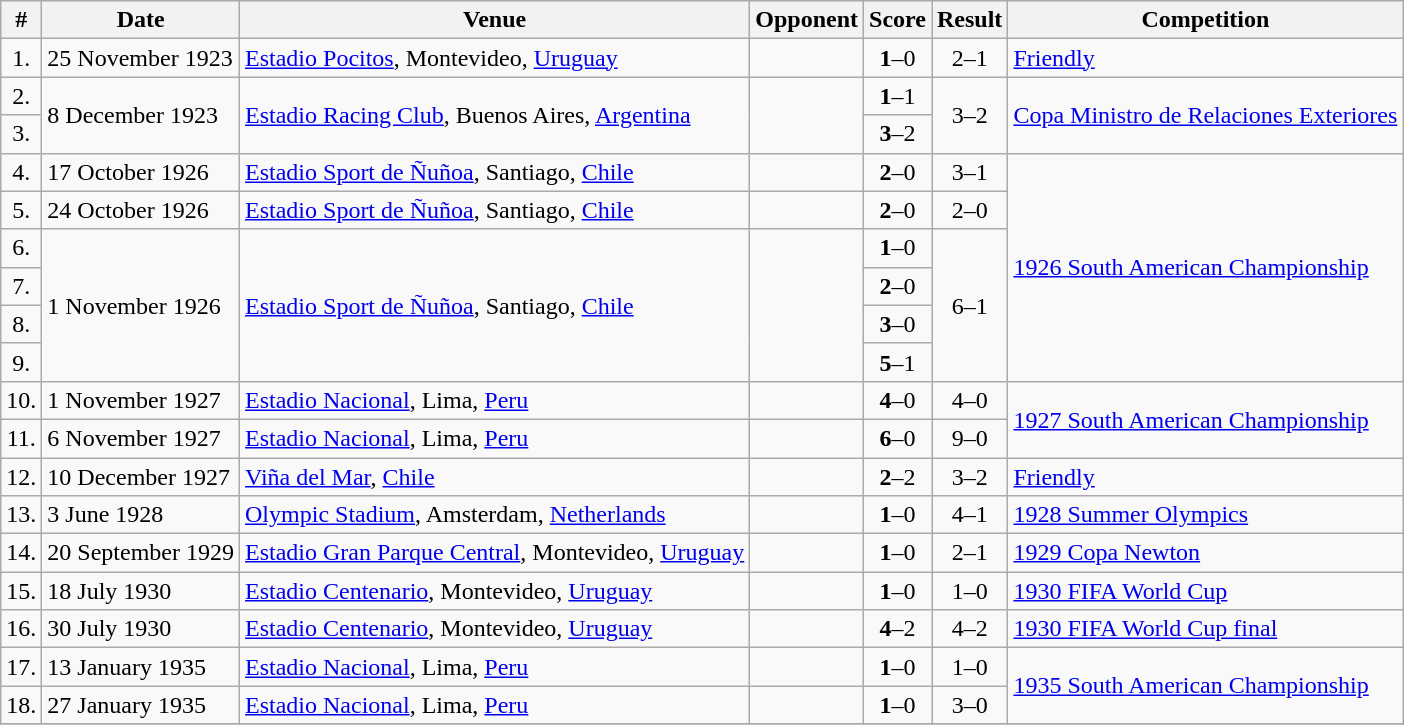<table class="wikitable sortable" style="font-size:100%">
<tr>
<th>#</th>
<th>Date</th>
<th>Venue</th>
<th>Opponent</th>
<th>Score</th>
<th>Result</th>
<th>Competition</th>
</tr>
<tr>
<td align=center>1.</td>
<td>25 November 1923</td>
<td><a href='#'>Estadio Pocitos</a>, Montevideo, <a href='#'>Uruguay</a></td>
<td></td>
<td align=center><strong>1</strong>–0</td>
<td align=center>2–1</td>
<td><a href='#'>Friendly</a></td>
</tr>
<tr>
<td align=center>2.</td>
<td rowspan=2>8 December 1923</td>
<td rowspan=2><a href='#'>Estadio Racing Club</a>, Buenos Aires, <a href='#'>Argentina</a></td>
<td rowspan="2"></td>
<td align=center><strong>1</strong>–1</td>
<td rowspan=2 align=center>3–2</td>
<td rowspan=2><a href='#'>Copa Ministro de Relaciones Exteriores</a></td>
</tr>
<tr>
<td align=center>3.</td>
<td align=center><strong>3</strong>–2</td>
</tr>
<tr>
<td align=center>4.</td>
<td>17 October 1926</td>
<td><a href='#'>Estadio Sport de Ñuñoa</a>, Santiago, <a href='#'>Chile</a></td>
<td></td>
<td align=center><strong>2</strong>–0</td>
<td align=center>3–1</td>
<td rowspan=6><a href='#'>1926 South American Championship</a></td>
</tr>
<tr>
<td align=center>5.</td>
<td>24 October 1926</td>
<td><a href='#'>Estadio Sport de Ñuñoa</a>, Santiago, <a href='#'>Chile</a></td>
<td></td>
<td align=center><strong>2</strong>–0</td>
<td align=center>2–0</td>
</tr>
<tr>
<td align=center>6.</td>
<td rowspan=4>1 November 1926</td>
<td rowspan=4><a href='#'>Estadio Sport de Ñuñoa</a>, Santiago, <a href='#'>Chile</a></td>
<td rowspan=4></td>
<td align=center><strong>1</strong>–0</td>
<td rowspan=4 align=center>6–1</td>
</tr>
<tr>
<td align=center>7.</td>
<td align=center><strong>2</strong>–0</td>
</tr>
<tr>
<td align=center>8.</td>
<td align=center><strong>3</strong>–0</td>
</tr>
<tr>
<td align=center>9.</td>
<td align=center><strong>5</strong>–1</td>
</tr>
<tr>
<td align=center>10.</td>
<td>1 November 1927</td>
<td><a href='#'>Estadio Nacional</a>, Lima, <a href='#'>Peru</a></td>
<td></td>
<td align=center><strong>4</strong>–0</td>
<td align=center>4–0</td>
<td rowspan=2><a href='#'>1927 South American Championship</a></td>
</tr>
<tr>
<td align=center>11.</td>
<td>6 November 1927</td>
<td><a href='#'>Estadio Nacional</a>, Lima, <a href='#'>Peru</a></td>
<td></td>
<td align=center><strong>6</strong>–0</td>
<td align=center>9–0</td>
</tr>
<tr>
<td align=center>12.</td>
<td>10 December 1927</td>
<td><a href='#'>Viña del Mar</a>, <a href='#'>Chile</a></td>
<td></td>
<td align=center><strong>2</strong>–2</td>
<td align=center>3–2</td>
<td><a href='#'>Friendly</a></td>
</tr>
<tr>
<td align=center>13.</td>
<td>3 June 1928</td>
<td><a href='#'>Olympic Stadium</a>, Amsterdam, <a href='#'>Netherlands</a></td>
<td></td>
<td align=center><strong>1</strong>–0</td>
<td align=center>4–1</td>
<td><a href='#'>1928 Summer Olympics</a></td>
</tr>
<tr>
<td align=center>14.</td>
<td>20 September 1929</td>
<td><a href='#'>Estadio Gran Parque Central</a>, Montevideo, <a href='#'>Uruguay</a></td>
<td></td>
<td align=center><strong>1</strong>–0</td>
<td align=center>2–1</td>
<td><a href='#'>1929 Copa Newton</a></td>
</tr>
<tr>
<td align=center>15.</td>
<td>18 July 1930</td>
<td><a href='#'>Estadio Centenario</a>, Montevideo, <a href='#'>Uruguay</a></td>
<td></td>
<td align=center><strong>1</strong>–0</td>
<td align=center>1–0</td>
<td><a href='#'>1930 FIFA World Cup</a></td>
</tr>
<tr>
<td align=center>16.</td>
<td>30 July 1930</td>
<td><a href='#'>Estadio Centenario</a>, Montevideo, <a href='#'>Uruguay</a></td>
<td></td>
<td align=center><strong>4</strong>–2</td>
<td align=center>4–2</td>
<td><a href='#'>1930 FIFA World Cup final</a></td>
</tr>
<tr>
<td align=center>17.</td>
<td>13 January 1935</td>
<td><a href='#'>Estadio Nacional</a>, Lima, <a href='#'>Peru</a></td>
<td></td>
<td align=center><strong>1</strong>–0</td>
<td align=center>1–0</td>
<td rowspan=2><a href='#'>1935 South American Championship</a></td>
</tr>
<tr>
<td align=center>18.</td>
<td>27 January 1935</td>
<td><a href='#'>Estadio Nacional</a>, Lima, <a href='#'>Peru</a></td>
<td></td>
<td align=center><strong>1</strong>–0</td>
<td align=center>3–0</td>
</tr>
<tr>
</tr>
</table>
